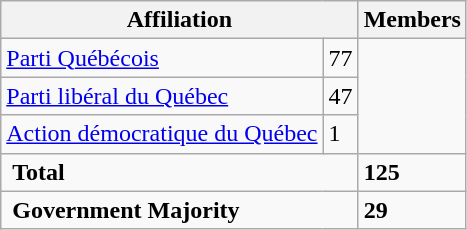<table class="wikitable">
<tr>
<th colspan="2">Affiliation</th>
<th>Members</th>
</tr>
<tr>
<td align=left><a href='#'>Parti Québécois</a></td>
<td>77</td>
</tr>
<tr>
<td align=left><a href='#'>Parti libéral du Québec</a></td>
<td>47</td>
</tr>
<tr>
<td align=left><a href='#'>Action démocratique du Québec</a></td>
<td>1</td>
</tr>
<tr>
<td colspan="2" style="text-align:left;"> <strong>Total</strong><br></td>
<td><strong>125</strong></td>
</tr>
<tr>
<td colspan="2" style="text-align:left;"> <strong>Government Majority</strong><br></td>
<td><strong>29</strong></td>
</tr>
</table>
